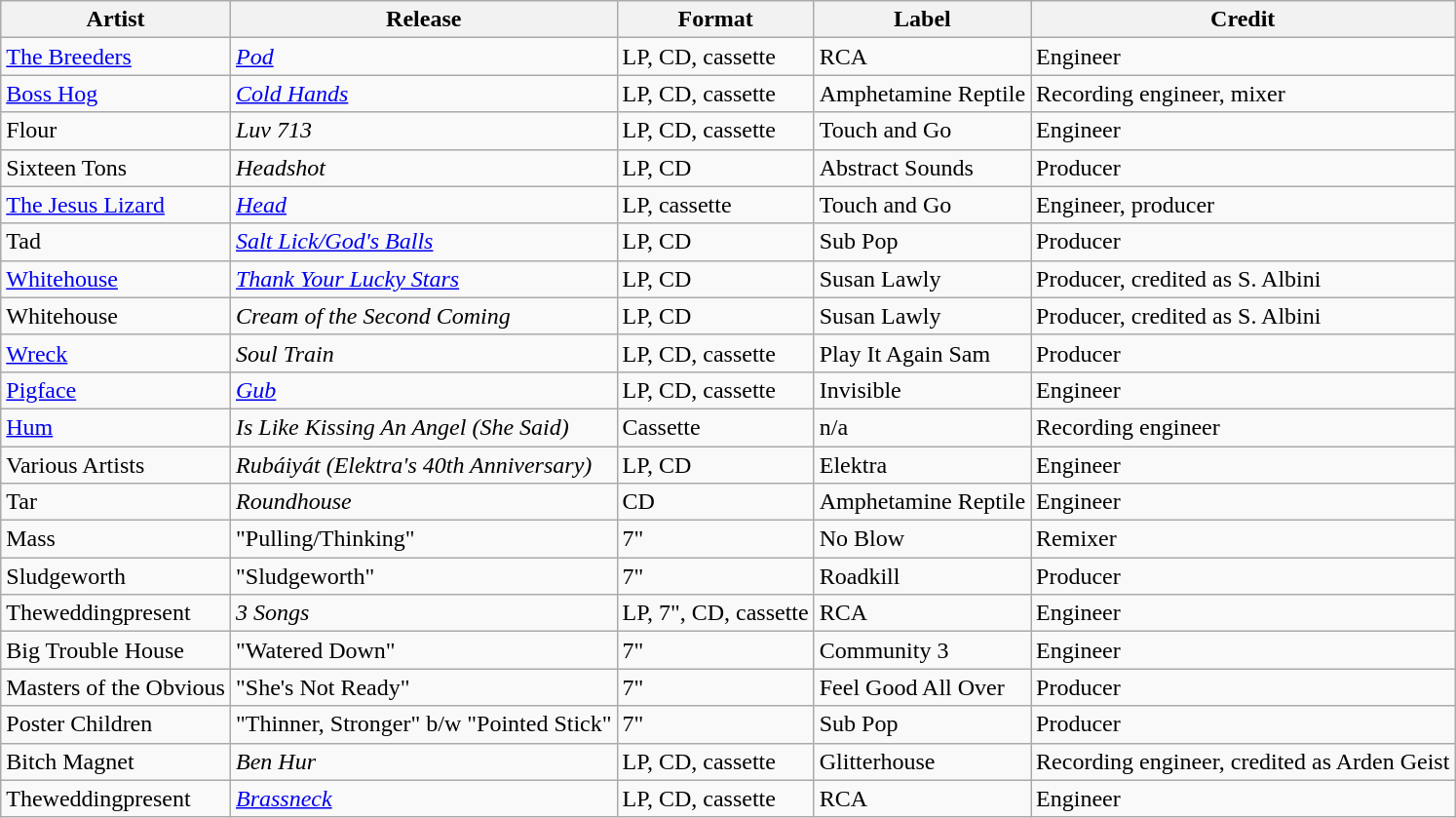<table class="wikitable sortable">
<tr>
<th>Artist</th>
<th>Release</th>
<th>Format</th>
<th>Label</th>
<th>Credit</th>
</tr>
<tr>
<td><a href='#'>The Breeders</a></td>
<td><a href='#'><em>Pod</em></a></td>
<td>LP, CD, cassette</td>
<td>RCA</td>
<td>Engineer</td>
</tr>
<tr>
<td><a href='#'>Boss Hog</a></td>
<td><em><a href='#'>Cold Hands</a></em></td>
<td>LP, CD, cassette</td>
<td>Amphetamine Reptile</td>
<td>Recording engineer, mixer</td>
</tr>
<tr>
<td>Flour</td>
<td><em>Luv 713</em></td>
<td>LP, CD, cassette</td>
<td>Touch and Go</td>
<td>Engineer</td>
</tr>
<tr>
<td>Sixteen Tons</td>
<td><em>Headshot</em></td>
<td>LP, CD</td>
<td>Abstract Sounds</td>
<td>Producer</td>
</tr>
<tr>
<td><a href='#'>The Jesus Lizard</a></td>
<td><a href='#'><em>Head</em></a></td>
<td>LP, cassette</td>
<td>Touch and Go</td>
<td>Engineer, producer</td>
</tr>
<tr>
<td>Tad</td>
<td><em><a href='#'>Salt Lick/God's Balls</a></em></td>
<td>LP, CD</td>
<td>Sub Pop</td>
<td>Producer</td>
</tr>
<tr>
<td><a href='#'>Whitehouse</a></td>
<td><a href='#'><em>Thank Your Lucky Stars</em></a></td>
<td>LP, CD</td>
<td>Susan Lawly</td>
<td>Producer, credited as S. Albini</td>
</tr>
<tr>
<td>Whitehouse</td>
<td><em>Cream of the Second Coming</em></td>
<td>LP, CD</td>
<td>Susan Lawly</td>
<td>Producer, credited as S. Albini</td>
</tr>
<tr>
<td><a href='#'>Wreck</a></td>
<td><em>Soul Train</em></td>
<td>LP, CD, cassette</td>
<td>Play It Again Sam</td>
<td>Producer</td>
</tr>
<tr>
<td><a href='#'>Pigface</a></td>
<td><em><a href='#'>Gub</a></em></td>
<td>LP, CD, cassette</td>
<td>Invisible</td>
<td>Engineer</td>
</tr>
<tr>
<td><a href='#'>Hum</a></td>
<td><em>Is Like Kissing An Angel (She Said)</em></td>
<td>Cassette</td>
<td>n/a</td>
<td>Recording engineer</td>
</tr>
<tr>
<td>Various Artists</td>
<td><em>Rubáiyát (Elektra's 40th Anniversary)</em></td>
<td>LP, CD</td>
<td>Elektra</td>
<td>Engineer</td>
</tr>
<tr>
<td>Tar</td>
<td><em>Roundhouse</em></td>
<td>CD</td>
<td>Amphetamine Reptile</td>
<td>Engineer</td>
</tr>
<tr>
<td>Mass</td>
<td>"Pulling/Thinking"</td>
<td>7"</td>
<td>No Blow</td>
<td>Remixer</td>
</tr>
<tr>
<td>Sludgeworth</td>
<td>"Sludgeworth"</td>
<td>7"</td>
<td>Roadkill</td>
<td>Producer</td>
</tr>
<tr>
<td>Theweddingpresent</td>
<td><em>3 Songs</em></td>
<td>LP, 7", CD, cassette</td>
<td>RCA</td>
<td>Engineer</td>
</tr>
<tr>
<td>Big Trouble House</td>
<td>"Watered Down"</td>
<td>7"</td>
<td>Community 3</td>
<td>Engineer</td>
</tr>
<tr>
<td>Masters of the Obvious</td>
<td>"She's Not Ready"</td>
<td>7"</td>
<td>Feel Good All Over</td>
<td>Producer</td>
</tr>
<tr>
<td>Poster Children</td>
<td>"Thinner, Stronger" b/w "Pointed Stick"</td>
<td>7"</td>
<td>Sub Pop</td>
<td>Producer</td>
</tr>
<tr>
<td>Bitch Magnet</td>
<td><em>Ben Hur</em></td>
<td>LP, CD, cassette</td>
<td>Glitterhouse</td>
<td>Recording engineer, credited as Arden Geist</td>
</tr>
<tr>
<td>Theweddingpresent</td>
<td><em><a href='#'>Brassneck</a></em></td>
<td>LP, CD, cassette</td>
<td>RCA</td>
<td>Engineer</td>
</tr>
</table>
